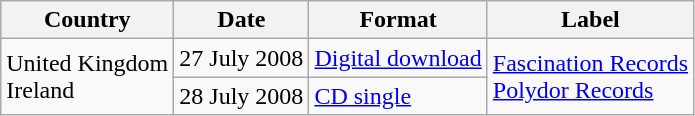<table class="wikitable">
<tr>
<th>Country</th>
<th>Date</th>
<th>Format</th>
<th>Label</th>
</tr>
<tr>
<td rowspan="2">United Kingdom<br>Ireland</td>
<td>27 July 2008</td>
<td><a href='#'>Digital download</a></td>
<td rowspan="2"><a href='#'>Fascination Records</a><br><a href='#'>Polydor Records</a></td>
</tr>
<tr>
<td>28 July 2008</td>
<td><a href='#'>CD single</a></td>
</tr>
</table>
